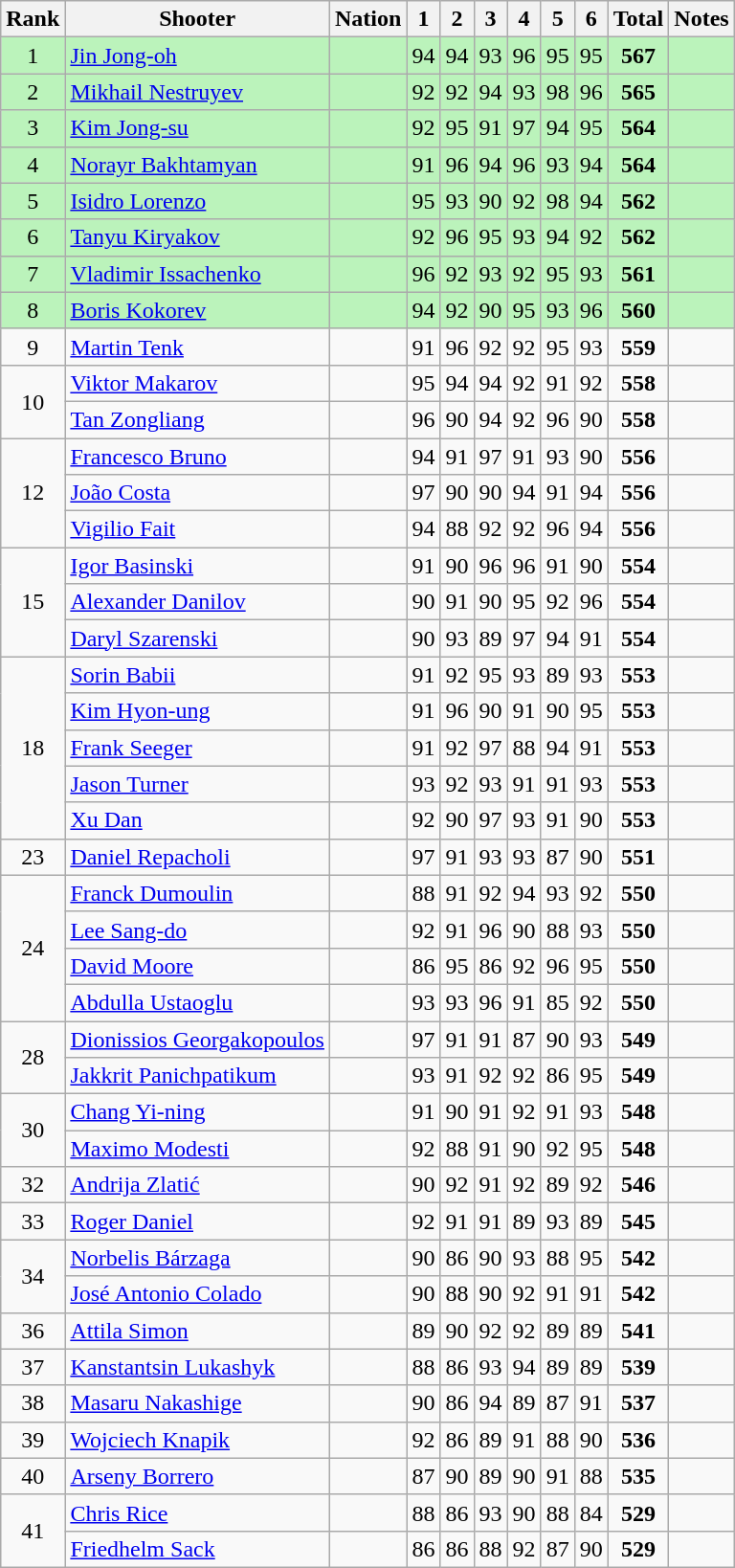<table class="wikitable sortable" style="text-align: center">
<tr>
<th>Rank</th>
<th>Shooter</th>
<th>Nation</th>
<th>1</th>
<th>2</th>
<th>3</th>
<th>4</th>
<th>5</th>
<th>6</th>
<th>Total</th>
<th>Notes</th>
</tr>
<tr bgcolor=#bbf3bb>
<td>1</td>
<td align=left><a href='#'>Jin Jong-oh</a></td>
<td style="text-align: left"></td>
<td>94</td>
<td>94</td>
<td>93</td>
<td>96</td>
<td>95</td>
<td>95</td>
<td><strong>567</strong></td>
<td></td>
</tr>
<tr bgcolor=#bbf3bb>
<td>2</td>
<td align=left><a href='#'>Mikhail Nestruyev</a></td>
<td style="text-align: left"></td>
<td>92</td>
<td>92</td>
<td>94</td>
<td>93</td>
<td>98</td>
<td>96</td>
<td><strong>565</strong></td>
<td></td>
</tr>
<tr bgcolor=#bbf3bb>
<td>3</td>
<td align=left><a href='#'>Kim Jong-su</a></td>
<td style="text-align: left"></td>
<td>92</td>
<td>95</td>
<td>91</td>
<td>97</td>
<td>94</td>
<td>95</td>
<td><strong>564</strong></td>
<td></td>
</tr>
<tr bgcolor=#bbf3bb>
<td>4</td>
<td align=left><a href='#'>Norayr Bakhtamyan</a></td>
<td style="text-align: left"></td>
<td>91</td>
<td>96</td>
<td>94</td>
<td>96</td>
<td>93</td>
<td>94</td>
<td><strong>564</strong></td>
<td></td>
</tr>
<tr bgcolor=#bbf3bb>
<td>5</td>
<td align=left><a href='#'>Isidro Lorenzo</a></td>
<td style="text-align: left"></td>
<td>95</td>
<td>93</td>
<td>90</td>
<td>92</td>
<td>98</td>
<td>94</td>
<td><strong>562</strong></td>
<td></td>
</tr>
<tr bgcolor=#bbf3bb>
<td>6</td>
<td align=left><a href='#'>Tanyu Kiryakov</a></td>
<td style="text-align: left"></td>
<td>92</td>
<td>96</td>
<td>95</td>
<td>93</td>
<td>94</td>
<td>92</td>
<td><strong>562</strong></td>
<td></td>
</tr>
<tr bgcolor=#bbf3bb>
<td>7</td>
<td align=left><a href='#'>Vladimir Issachenko</a></td>
<td style="text-align: left"></td>
<td>96</td>
<td>92</td>
<td>93</td>
<td>92</td>
<td>95</td>
<td>93</td>
<td><strong>561</strong></td>
<td></td>
</tr>
<tr bgcolor=#bbf3bb>
<td>8</td>
<td align=left><a href='#'>Boris Kokorev</a></td>
<td style="text-align: left"></td>
<td>94</td>
<td>92</td>
<td>90</td>
<td>95</td>
<td>93</td>
<td>96</td>
<td><strong>560</strong></td>
<td></td>
</tr>
<tr>
<td>9</td>
<td align=left><a href='#'>Martin Tenk</a></td>
<td style="text-align: left"></td>
<td>91</td>
<td>96</td>
<td>92</td>
<td>92</td>
<td>95</td>
<td>93</td>
<td><strong>559</strong></td>
<td></td>
</tr>
<tr>
<td rowspan=2>10</td>
<td align=left><a href='#'>Viktor Makarov</a></td>
<td style="text-align: left"></td>
<td>95</td>
<td>94</td>
<td>94</td>
<td>92</td>
<td>91</td>
<td>92</td>
<td><strong>558</strong></td>
<td></td>
</tr>
<tr>
<td align=left><a href='#'>Tan Zongliang</a></td>
<td style="text-align: left"></td>
<td>96</td>
<td>90</td>
<td>94</td>
<td>92</td>
<td>96</td>
<td>90</td>
<td><strong>558</strong></td>
<td></td>
</tr>
<tr>
<td rowspan=3>12</td>
<td align=left><a href='#'>Francesco Bruno</a></td>
<td style="text-align: left"></td>
<td>94</td>
<td>91</td>
<td>97</td>
<td>91</td>
<td>93</td>
<td>90</td>
<td><strong>556</strong></td>
<td></td>
</tr>
<tr>
<td align=left><a href='#'>João Costa</a></td>
<td style="text-align: left"></td>
<td>97</td>
<td>90</td>
<td>90</td>
<td>94</td>
<td>91</td>
<td>94</td>
<td><strong>556</strong></td>
<td></td>
</tr>
<tr>
<td align=left><a href='#'>Vigilio Fait</a></td>
<td style="text-align: left"></td>
<td>94</td>
<td>88</td>
<td>92</td>
<td>92</td>
<td>96</td>
<td>94</td>
<td><strong>556</strong></td>
<td></td>
</tr>
<tr>
<td rowspan=3>15</td>
<td align=left><a href='#'>Igor Basinski</a></td>
<td style="text-align: left"></td>
<td>91</td>
<td>90</td>
<td>96</td>
<td>96</td>
<td>91</td>
<td>90</td>
<td><strong>554</strong></td>
<td></td>
</tr>
<tr>
<td align=left><a href='#'>Alexander Danilov</a></td>
<td style="text-align: left"></td>
<td>90</td>
<td>91</td>
<td>90</td>
<td>95</td>
<td>92</td>
<td>96</td>
<td><strong>554</strong></td>
<td></td>
</tr>
<tr>
<td align=left><a href='#'>Daryl Szarenski</a></td>
<td style="text-align: left"></td>
<td>90</td>
<td>93</td>
<td>89</td>
<td>97</td>
<td>94</td>
<td>91</td>
<td><strong>554</strong></td>
<td></td>
</tr>
<tr>
<td rowspan=5>18</td>
<td align=left><a href='#'>Sorin Babii</a></td>
<td style="text-align: left"></td>
<td>91</td>
<td>92</td>
<td>95</td>
<td>93</td>
<td>89</td>
<td>93</td>
<td><strong>553</strong></td>
<td></td>
</tr>
<tr>
<td align=left><a href='#'>Kim Hyon-ung</a></td>
<td style="text-align: left"></td>
<td>91</td>
<td>96</td>
<td>90</td>
<td>91</td>
<td>90</td>
<td>95</td>
<td><strong>553</strong></td>
<td></td>
</tr>
<tr>
<td align=left><a href='#'>Frank Seeger</a></td>
<td style="text-align: left"></td>
<td>91</td>
<td>92</td>
<td>97</td>
<td>88</td>
<td>94</td>
<td>91</td>
<td><strong>553</strong></td>
<td></td>
</tr>
<tr>
<td align=left><a href='#'>Jason Turner</a></td>
<td style="text-align: left"></td>
<td>93</td>
<td>92</td>
<td>93</td>
<td>91</td>
<td>91</td>
<td>93</td>
<td><strong>553</strong></td>
<td></td>
</tr>
<tr>
<td align=left><a href='#'>Xu Dan</a></td>
<td style="text-align: left"></td>
<td>92</td>
<td>90</td>
<td>97</td>
<td>93</td>
<td>91</td>
<td>90</td>
<td><strong>553</strong></td>
<td></td>
</tr>
<tr>
<td>23</td>
<td align=left><a href='#'>Daniel Repacholi</a></td>
<td style="text-align: left"></td>
<td>97</td>
<td>91</td>
<td>93</td>
<td>93</td>
<td>87</td>
<td>90</td>
<td><strong>551</strong></td>
<td></td>
</tr>
<tr>
<td rowspan=4>24</td>
<td align=left><a href='#'>Franck Dumoulin</a></td>
<td style="text-align: left"></td>
<td>88</td>
<td>91</td>
<td>92</td>
<td>94</td>
<td>93</td>
<td>92</td>
<td><strong>550</strong></td>
<td></td>
</tr>
<tr>
<td align=left><a href='#'>Lee Sang-do</a></td>
<td style="text-align: left"></td>
<td>92</td>
<td>91</td>
<td>96</td>
<td>90</td>
<td>88</td>
<td>93</td>
<td><strong>550</strong></td>
<td></td>
</tr>
<tr>
<td align=left><a href='#'>David Moore</a></td>
<td style="text-align: left"></td>
<td>86</td>
<td>95</td>
<td>86</td>
<td>92</td>
<td>96</td>
<td>95</td>
<td><strong>550</strong></td>
<td></td>
</tr>
<tr>
<td align=left><a href='#'>Abdulla Ustaoglu</a></td>
<td style="text-align: left"></td>
<td>93</td>
<td>93</td>
<td>96</td>
<td>91</td>
<td>85</td>
<td>92</td>
<td><strong>550</strong></td>
<td></td>
</tr>
<tr>
<td rowspan=2>28</td>
<td align=left><a href='#'>Dionissios Georgakopoulos</a></td>
<td style="text-align: left"></td>
<td>97</td>
<td>91</td>
<td>91</td>
<td>87</td>
<td>90</td>
<td>93</td>
<td><strong>549</strong></td>
<td></td>
</tr>
<tr>
<td align=left><a href='#'>Jakkrit Panichpatikum</a></td>
<td style="text-align: left"></td>
<td>93</td>
<td>91</td>
<td>92</td>
<td>92</td>
<td>86</td>
<td>95</td>
<td><strong>549</strong></td>
<td></td>
</tr>
<tr>
<td rowspan=2>30</td>
<td align=left><a href='#'>Chang Yi-ning</a></td>
<td style="text-align: left"></td>
<td>91</td>
<td>90</td>
<td>91</td>
<td>92</td>
<td>91</td>
<td>93</td>
<td><strong>548</strong></td>
<td></td>
</tr>
<tr>
<td align=left><a href='#'>Maximo Modesti</a></td>
<td style="text-align: left"></td>
<td>92</td>
<td>88</td>
<td>91</td>
<td>90</td>
<td>92</td>
<td>95</td>
<td><strong>548</strong></td>
<td></td>
</tr>
<tr>
<td>32</td>
<td align=left><a href='#'>Andrija Zlatić</a></td>
<td style="text-align: left"></td>
<td>90</td>
<td>92</td>
<td>91</td>
<td>92</td>
<td>89</td>
<td>92</td>
<td><strong>546</strong></td>
<td></td>
</tr>
<tr>
<td>33</td>
<td align=left><a href='#'>Roger Daniel</a></td>
<td style="text-align: left"></td>
<td>92</td>
<td>91</td>
<td>91</td>
<td>89</td>
<td>93</td>
<td>89</td>
<td><strong>545</strong></td>
<td></td>
</tr>
<tr>
<td rowspan=2>34</td>
<td align=left><a href='#'>Norbelis Bárzaga</a></td>
<td style="text-align: left"></td>
<td>90</td>
<td>86</td>
<td>90</td>
<td>93</td>
<td>88</td>
<td>95</td>
<td><strong>542</strong></td>
<td></td>
</tr>
<tr>
<td align=left><a href='#'>José Antonio Colado</a></td>
<td style="text-align: left"></td>
<td>90</td>
<td>88</td>
<td>90</td>
<td>92</td>
<td>91</td>
<td>91</td>
<td><strong>542</strong></td>
<td></td>
</tr>
<tr>
<td>36</td>
<td align=left><a href='#'>Attila Simon</a></td>
<td style="text-align: left"></td>
<td>89</td>
<td>90</td>
<td>92</td>
<td>92</td>
<td>89</td>
<td>89</td>
<td><strong>541</strong></td>
<td></td>
</tr>
<tr>
<td>37</td>
<td align=left><a href='#'>Kanstantsin Lukashyk</a></td>
<td style="text-align: left"></td>
<td>88</td>
<td>86</td>
<td>93</td>
<td>94</td>
<td>89</td>
<td>89</td>
<td><strong>539</strong></td>
<td></td>
</tr>
<tr>
<td>38</td>
<td align=left><a href='#'>Masaru Nakashige</a></td>
<td style="text-align: left"></td>
<td>90</td>
<td>86</td>
<td>94</td>
<td>89</td>
<td>87</td>
<td>91</td>
<td><strong>537</strong></td>
<td></td>
</tr>
<tr>
<td>39</td>
<td align=left><a href='#'>Wojciech Knapik</a></td>
<td style="text-align: left"></td>
<td>92</td>
<td>86</td>
<td>89</td>
<td>91</td>
<td>88</td>
<td>90</td>
<td><strong>536</strong></td>
<td></td>
</tr>
<tr>
<td>40</td>
<td align=left><a href='#'>Arseny Borrero</a></td>
<td style="text-align: left"></td>
<td>87</td>
<td>90</td>
<td>89</td>
<td>90</td>
<td>91</td>
<td>88</td>
<td><strong>535</strong></td>
<td></td>
</tr>
<tr>
<td rowspan=2>41</td>
<td align=left><a href='#'>Chris Rice</a></td>
<td style="text-align: left"></td>
<td>88</td>
<td>86</td>
<td>93</td>
<td>90</td>
<td>88</td>
<td>84</td>
<td><strong>529</strong></td>
<td></td>
</tr>
<tr>
<td align=left><a href='#'>Friedhelm Sack</a></td>
<td style="text-align: left"></td>
<td>86</td>
<td>86</td>
<td>88</td>
<td>92</td>
<td>87</td>
<td>90</td>
<td><strong>529</strong></td>
<td></td>
</tr>
</table>
